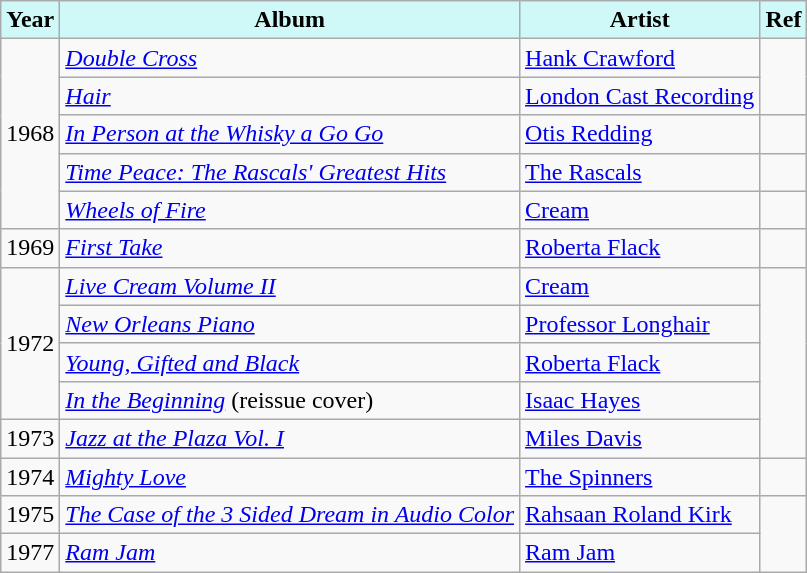<table class="wikitable">
<tr>
<th style="background-color:#cff9f8">Year</th>
<th style="background-color:#cff9f8">Album</th>
<th style="background-color:#cff9f8">Artist</th>
<th style="background-color:#cff9f8">Ref</th>
</tr>
<tr>
<td rowspan=5>1968</td>
<td><em><a href='#'>Double Cross</a></em></td>
<td><a href='#'>Hank Crawford</a></td>
<td rowspan=2></td>
</tr>
<tr>
<td><em><a href='#'>Hair</a></em></td>
<td><a href='#'>London Cast Recording</a></td>
</tr>
<tr>
<td><em><a href='#'>In Person at the Whisky a Go Go</a></em></td>
<td><a href='#'>Otis Redding</a></td>
<td></td>
</tr>
<tr>
<td><em><a href='#'>Time Peace: The Rascals' Greatest Hits</a></em></td>
<td><a href='#'>The Rascals</a></td>
<td></td>
</tr>
<tr>
<td><em><a href='#'>Wheels of Fire</a></em></td>
<td><a href='#'>Cream</a></td>
<td></td>
</tr>
<tr>
<td>1969</td>
<td><em><a href='#'>First Take</a></em></td>
<td><a href='#'>Roberta Flack</a></td>
<td></td>
</tr>
<tr>
<td rowspan=4>1972</td>
<td><em><a href='#'>Live Cream Volume II</a></em></td>
<td><a href='#'>Cream</a></td>
<td rowspan=5></td>
</tr>
<tr>
<td><em><a href='#'>New Orleans Piano</a></em></td>
<td><a href='#'>Professor Longhair</a></td>
</tr>
<tr>
<td><em><a href='#'>Young, Gifted and Black</a></em></td>
<td><a href='#'>Roberta Flack</a></td>
</tr>
<tr>
<td><em><a href='#'>In the Beginning</a></em> (reissue cover)</td>
<td><a href='#'>Isaac Hayes</a></td>
</tr>
<tr>
<td>1973</td>
<td><em><a href='#'>Jazz at the Plaza Vol. I</a></em></td>
<td><a href='#'>Miles Davis</a></td>
</tr>
<tr>
<td>1974</td>
<td><em><a href='#'>Mighty Love</a></em></td>
<td><a href='#'>The Spinners</a></td>
<td></td>
</tr>
<tr>
<td>1975</td>
<td><em><a href='#'>The Case of the 3 Sided Dream in Audio Color</a></em></td>
<td><a href='#'>Rahsaan Roland Kirk</a></td>
<td rowspan=2></td>
</tr>
<tr>
<td>1977</td>
<td><em><a href='#'>Ram Jam</a></em></td>
<td><a href='#'>Ram Jam</a></td>
</tr>
</table>
